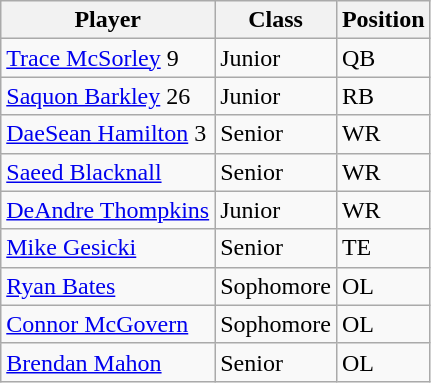<table class="wikitable">
<tr>
<th>Player</th>
<th>Class</th>
<th>Position</th>
</tr>
<tr>
<td><a href='#'>Trace McSorley</a> 9</td>
<td>Junior</td>
<td>QB</td>
</tr>
<tr>
<td><a href='#'>Saquon Barkley</a> 26</td>
<td>Junior</td>
<td>RB</td>
</tr>
<tr>
<td><a href='#'>DaeSean Hamilton</a> 3</td>
<td>Senior</td>
<td>WR</td>
</tr>
<tr>
<td><a href='#'>Saeed Blacknall</a></td>
<td>Senior</td>
<td>WR</td>
</tr>
<tr>
<td><a href='#'>DeAndre Thompkins</a></td>
<td>Junior</td>
<td>WR</td>
</tr>
<tr>
<td><a href='#'>Mike Gesicki</a></td>
<td>Senior</td>
<td>TE</td>
</tr>
<tr>
<td><a href='#'>Ryan Bates</a></td>
<td>Sophomore</td>
<td>OL</td>
</tr>
<tr>
<td><a href='#'>Connor McGovern</a></td>
<td>Sophomore</td>
<td>OL</td>
</tr>
<tr>
<td><a href='#'>Brendan Mahon</a></td>
<td>Senior</td>
<td>OL</td>
</tr>
</table>
